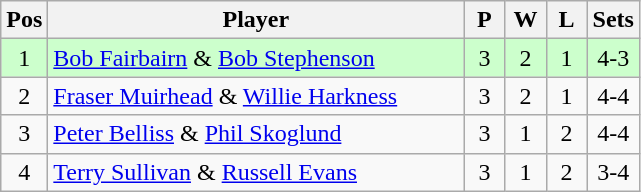<table class="wikitable">
<tr>
<th width=20>Pos</th>
<th width=270>Player</th>
<th width=20>P</th>
<th width=20>W</th>
<th width=20>L</th>
<th width=20>Sets</th>
</tr>
<tr align=center style="background: #ccffcc;">
<td>1</td>
<td align="left"> <a href='#'>Bob Fairbairn</a> & <a href='#'>Bob Stephenson</a></td>
<td>3</td>
<td>2</td>
<td>1</td>
<td>4-3</td>
</tr>
<tr align=center>
<td>2</td>
<td align="left"> <a href='#'>Fraser Muirhead</a> & <a href='#'>Willie Harkness</a></td>
<td>3</td>
<td>2</td>
<td>1</td>
<td>4-4</td>
</tr>
<tr align=center>
<td>3</td>
<td align="left"> <a href='#'>Peter Belliss</a> & <a href='#'>Phil Skoglund</a></td>
<td>3</td>
<td>1</td>
<td>2</td>
<td>4-4</td>
</tr>
<tr align=center>
<td>4</td>
<td align="left"> <a href='#'>Terry Sullivan</a> & <a href='#'>Russell Evans</a></td>
<td>3</td>
<td>1</td>
<td>2</td>
<td>3-4</td>
</tr>
</table>
